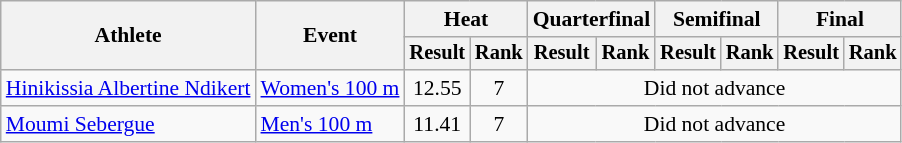<table class=wikitable style="font-size:90%">
<tr>
<th rowspan="2">Athlete</th>
<th rowspan="2">Event</th>
<th colspan="2">Heat</th>
<th colspan="2">Quarterfinal</th>
<th colspan="2">Semifinal</th>
<th colspan="2">Final</th>
</tr>
<tr style="font-size:95%">
<th>Result</th>
<th>Rank</th>
<th>Result</th>
<th>Rank</th>
<th>Result</th>
<th>Rank</th>
<th>Result</th>
<th>Rank</th>
</tr>
<tr align=center>
<td align=left><a href='#'>Hinikissia Albertine Ndikert</a></td>
<td align=left><a href='#'>Women's 100 m</a></td>
<td>12.55</td>
<td>7</td>
<td colspan=6>Did not advance</td>
</tr>
<tr align=center>
<td align=left><a href='#'>Moumi Sebergue</a></td>
<td align=left><a href='#'>Men's 100 m</a></td>
<td>11.41</td>
<td>7</td>
<td colspan=6>Did not advance</td>
</tr>
</table>
